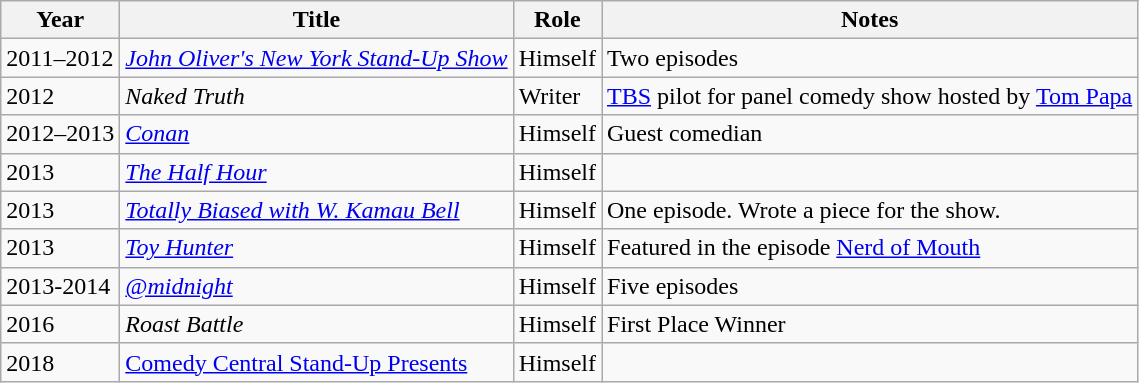<table class="wikitable sortable">
<tr>
<th>Year</th>
<th>Title</th>
<th>Role</th>
<th class="unsortable">Notes</th>
</tr>
<tr>
<td>2011–2012</td>
<td><em><a href='#'>John Oliver's New York Stand-Up Show</a></em></td>
<td>Himself</td>
<td>Two episodes</td>
</tr>
<tr>
<td>2012</td>
<td><em>Naked Truth</em></td>
<td>Writer</td>
<td><a href='#'>TBS</a> pilot for panel comedy show hosted by <a href='#'>Tom Papa</a></td>
</tr>
<tr>
<td>2012–2013</td>
<td><em><a href='#'>Conan</a></em></td>
<td>Himself</td>
<td>Guest comedian</td>
</tr>
<tr>
<td>2013</td>
<td><em><a href='#'>The Half Hour</a></em></td>
<td>Himself</td>
<td></td>
</tr>
<tr>
<td>2013</td>
<td><em><a href='#'>Totally Biased with W. Kamau Bell</a></em></td>
<td>Himself</td>
<td>One episode. Wrote a piece for the show.</td>
</tr>
<tr>
<td>2013</td>
<td><em><a href='#'>Toy Hunter</a></em></td>
<td>Himself</td>
<td>Featured in the episode <a href='#'>Nerd of Mouth</a></td>
</tr>
<tr>
<td>2013-2014</td>
<td><em><a href='#'>@midnight</a></em></td>
<td>Himself</td>
<td>Five episodes</td>
</tr>
<tr>
<td>2016</td>
<td><em>Roast Battle</em></td>
<td>Himself</td>
<td>First Place Winner</td>
</tr>
<tr>
<td>2018</td>
<td><a href='#'>Comedy Central Stand-Up Presents</a><em></td>
<td>Himself</td>
<td></td>
</tr>
</table>
